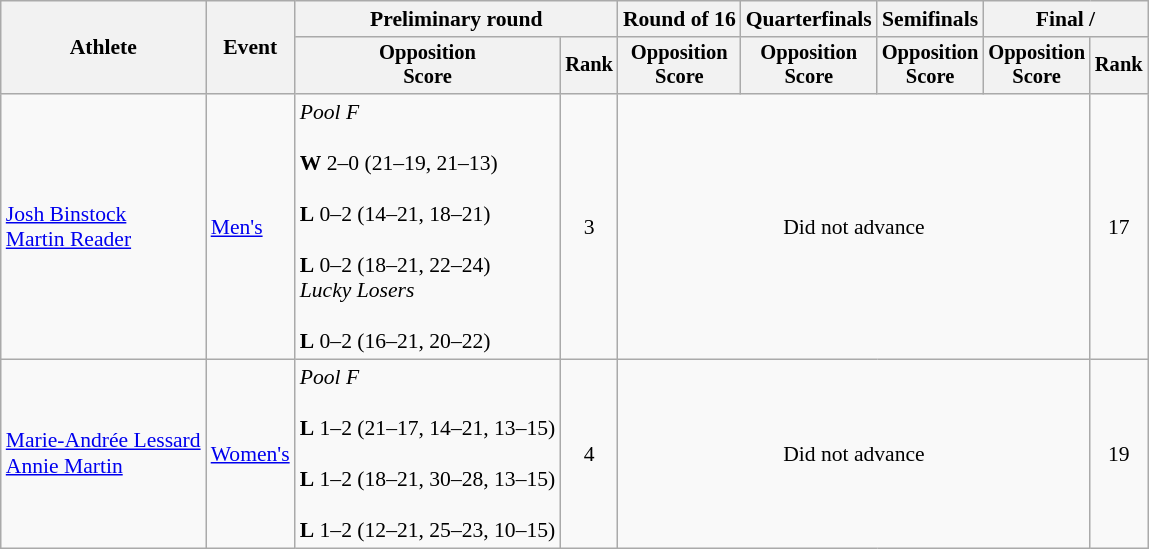<table class=wikitable style="font-size:90%">
<tr>
<th rowspan="2">Athlete</th>
<th rowspan="2">Event</th>
<th colspan=2>Preliminary round</th>
<th>Round of 16</th>
<th>Quarterfinals</th>
<th>Semifinals</th>
<th colspan=2>Final / </th>
</tr>
<tr style="font-size:95%">
<th>Opposition<br>Score</th>
<th>Rank</th>
<th>Opposition<br>Score</th>
<th>Opposition<br>Score</th>
<th>Opposition<br>Score</th>
<th>Opposition<br>Score</th>
<th>Rank</th>
</tr>
<tr align=center>
<td align=left><a href='#'>Josh Binstock</a><br><a href='#'>Martin Reader</a></td>
<td align=left><a href='#'>Men's</a></td>
<td align=left><em>Pool F</em><br><br><strong>W</strong> 2–0 (21–19, 21–13)<br><br><strong>L</strong> 0–2 (14–21, 18–21)<br><br><strong>L</strong> 0–2 (18–21, 22–24)<br><em>Lucky Losers</em><br><br><strong>L</strong> 0–2 (16–21, 20–22)</td>
<td>3</td>
<td colspan=4>Did not advance</td>
<td>17</td>
</tr>
<tr align=center>
<td align=left><a href='#'>Marie-Andrée Lessard</a><br><a href='#'>Annie Martin</a></td>
<td align=left><a href='#'>Women's</a></td>
<td align=left><em>Pool F</em><br><br><strong>L</strong> 1–2 (21–17, 14–21, 13–15)<br><br><strong>L</strong> 1–2 (18–21, 30–28, 13–15)<br><br><strong>L</strong> 1–2 (12–21, 25–23, 10–15)</td>
<td>4</td>
<td colspan=4>Did not advance</td>
<td>19</td>
</tr>
</table>
